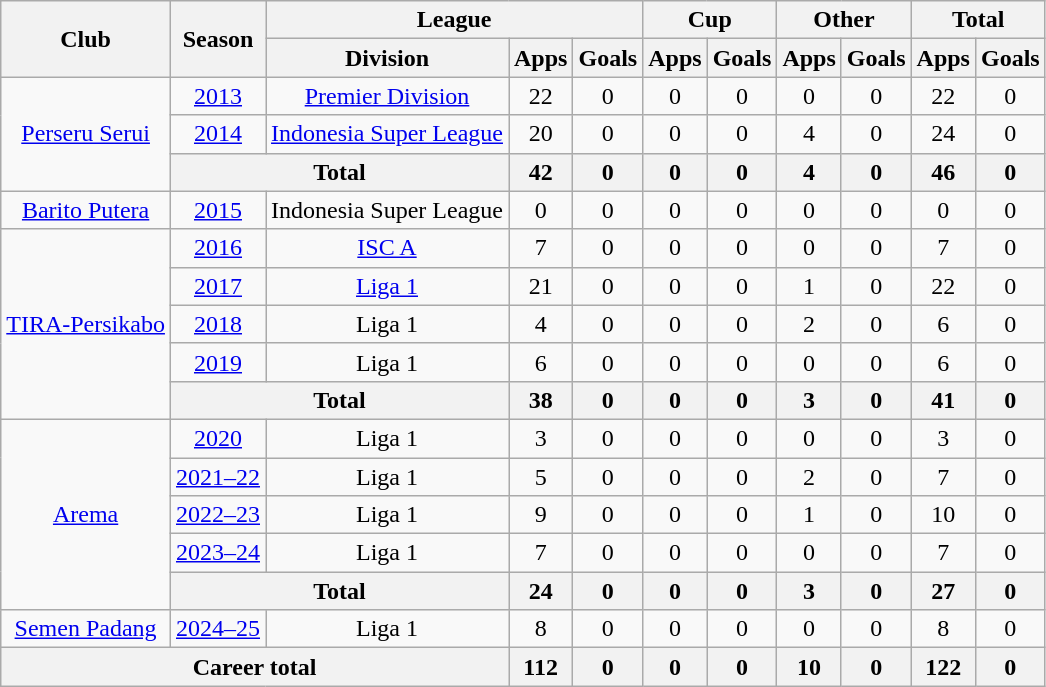<table class="wikitable" style="text-align:center">
<tr>
<th rowspan="2">Club</th>
<th rowspan="2">Season</th>
<th colspan="3">League</th>
<th colspan="2">Cup</th>
<th colspan="2">Other</th>
<th colspan="2">Total</th>
</tr>
<tr>
<th>Division</th>
<th>Apps</th>
<th>Goals</th>
<th>Apps</th>
<th>Goals</th>
<th>Apps</th>
<th>Goals</th>
<th>Apps</th>
<th>Goals</th>
</tr>
<tr>
<td rowspan="3" valign="center"><a href='#'>Perseru Serui</a></td>
<td><a href='#'>2013</a></td>
<td><a href='#'>Premier Division</a></td>
<td>22</td>
<td>0</td>
<td>0</td>
<td>0</td>
<td>0</td>
<td>0</td>
<td>22</td>
<td>0</td>
</tr>
<tr>
<td><a href='#'>2014</a></td>
<td><a href='#'>Indonesia Super League</a></td>
<td>20</td>
<td>0</td>
<td>0</td>
<td>0</td>
<td>4</td>
<td>0</td>
<td>24</td>
<td>0</td>
</tr>
<tr>
<th colspan="2">Total</th>
<th>42</th>
<th>0</th>
<th>0</th>
<th>0</th>
<th>4</th>
<th>0</th>
<th>46</th>
<th>0</th>
</tr>
<tr>
<td rowspan="1" valign="center"><a href='#'>Barito Putera</a></td>
<td><a href='#'>2015</a></td>
<td>Indonesia Super League</td>
<td>0</td>
<td>0</td>
<td>0</td>
<td>0</td>
<td>0</td>
<td>0</td>
<td>0</td>
<td>0</td>
</tr>
<tr>
<td rowspan="5" valign="center"><a href='#'>TIRA-Persikabo</a></td>
<td><a href='#'>2016</a></td>
<td><a href='#'>ISC A</a></td>
<td>7</td>
<td>0</td>
<td>0</td>
<td>0</td>
<td>0</td>
<td>0</td>
<td>7</td>
<td>0</td>
</tr>
<tr>
<td><a href='#'>2017</a></td>
<td rowspan="1" valign="center"><a href='#'>Liga 1</a></td>
<td>21</td>
<td>0</td>
<td>0</td>
<td>0</td>
<td>1</td>
<td>0</td>
<td>22</td>
<td>0</td>
</tr>
<tr>
<td><a href='#'>2018</a></td>
<td rowspan="1" valign="center">Liga 1</td>
<td>4</td>
<td>0</td>
<td>0</td>
<td>0</td>
<td>2</td>
<td>0</td>
<td>6</td>
<td>0</td>
</tr>
<tr>
<td><a href='#'>2019</a></td>
<td rowspan="1" valign="center">Liga 1</td>
<td>6</td>
<td>0</td>
<td>0</td>
<td>0</td>
<td>0</td>
<td>0</td>
<td>6</td>
<td>0</td>
</tr>
<tr>
<th colspan="2">Total</th>
<th>38</th>
<th>0</th>
<th>0</th>
<th>0</th>
<th>3</th>
<th>0</th>
<th>41</th>
<th>0</th>
</tr>
<tr>
<td rowspan="5" valign="center"><a href='#'>Arema</a></td>
<td><a href='#'>2020</a></td>
<td rowspan="1" valign="center">Liga 1</td>
<td>3</td>
<td>0</td>
<td>0</td>
<td>0</td>
<td>0</td>
<td>0</td>
<td>3</td>
<td>0</td>
</tr>
<tr>
<td><a href='#'>2021–22</a></td>
<td rowspan="1" valign="center">Liga 1</td>
<td>5</td>
<td>0</td>
<td>0</td>
<td>0</td>
<td>2</td>
<td>0</td>
<td>7</td>
<td>0</td>
</tr>
<tr>
<td><a href='#'>2022–23</a></td>
<td rowspan="1" valign="center">Liga 1</td>
<td>9</td>
<td>0</td>
<td>0</td>
<td>0</td>
<td>1</td>
<td>0</td>
<td>10</td>
<td>0</td>
</tr>
<tr>
<td><a href='#'>2023–24</a></td>
<td>Liga 1</td>
<td>7</td>
<td>0</td>
<td>0</td>
<td>0</td>
<td>0</td>
<td>0</td>
<td>7</td>
<td>0</td>
</tr>
<tr>
<th colspan="2">Total</th>
<th>24</th>
<th>0</th>
<th>0</th>
<th>0</th>
<th>3</th>
<th>0</th>
<th>27</th>
<th>0</th>
</tr>
<tr>
<td><a href='#'>Semen Padang</a></td>
<td><a href='#'>2024–25</a></td>
<td>Liga 1</td>
<td>8</td>
<td>0</td>
<td>0</td>
<td>0</td>
<td>0</td>
<td>0</td>
<td>8</td>
<td>0</td>
</tr>
<tr>
<th colspan="3">Career total</th>
<th>112</th>
<th>0</th>
<th>0</th>
<th>0</th>
<th>10</th>
<th>0</th>
<th>122</th>
<th>0</th>
</tr>
</table>
